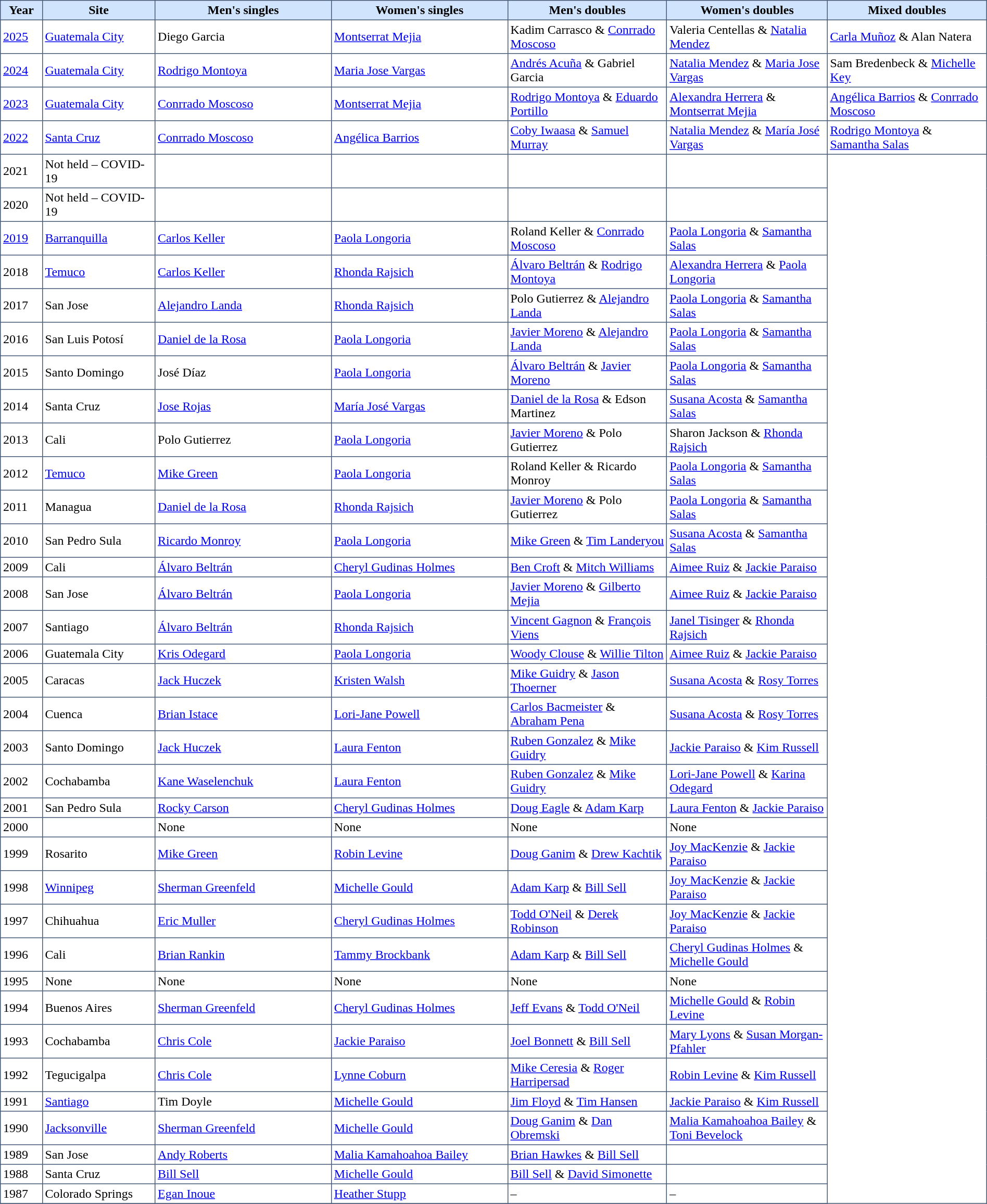<table cellpadding="3" cellspacing="4" border="1" style="border:#435877 solid 1px; border-collapse: collapse;">
<tr bgcolor="#d1e4fd" align="center">
<td width="50"><strong>Year</strong></td>
<td width="150"><strong>Site</strong></td>
<td width="250"><strong>Men's singles</strong></td>
<td width="250"><strong>Women's singles</strong></td>
<td width="225"><strong>Men's doubles</strong></td>
<td width="225"><strong>Women's doubles</strong></td>
<td width="225"><strong>Mixed doubles</strong></td>
</tr>
<tr>
<td><a href='#'>2025</a></td>
<td> <a href='#'>Guatemala City</a></td>
<td> Diego Garcia</td>
<td> <a href='#'>Montserrat Mejia</a></td>
<td> Kadim Carrasco & <a href='#'>Conrrado Moscoso</a></td>
<td> Valeria Centellas & <a href='#'>Natalia Mendez</a></td>
<td> <a href='#'>Carla Muñoz</a> & Alan Natera</td>
</tr>
<tr>
<td><a href='#'>2024</a></td>
<td> <a href='#'>Guatemala City</a></td>
<td> <a href='#'>Rodrigo Montoya</a></td>
<td> <a href='#'>Maria Jose Vargas</a></td>
<td> <a href='#'>Andrés Acuña</a> & Gabriel Garcia</td>
<td> <a href='#'>Natalia Mendez</a> & <a href='#'>Maria Jose Vargas</a></td>
<td> Sam Bredenbeck & <a href='#'>Michelle Key</a></td>
</tr>
<tr>
<td><a href='#'>2023</a></td>
<td> <a href='#'>Guatemala City</a></td>
<td> <a href='#'>Conrrado Moscoso</a></td>
<td> <a href='#'>Montserrat Mejia</a></td>
<td> <a href='#'>Rodrigo Montoya</a> & <a href='#'>Eduardo Portillo</a></td>
<td> <a href='#'>Alexandra Herrera</a> & <a href='#'>Montserrat Mejia</a></td>
<td> <a href='#'>Angélica Barrios</a> & <a href='#'>Conrrado Moscoso</a></td>
</tr>
<tr>
<td><a href='#'>2022</a></td>
<td> <a href='#'>Santa Cruz</a></td>
<td> <a href='#'>Conrrado Moscoso</a></td>
<td> <a href='#'>Angélica Barrios</a></td>
<td> <a href='#'>Coby Iwaasa</a> & <a href='#'>Samuel Murray</a></td>
<td> <a href='#'>Natalia Mendez</a> & <a href='#'>María José Vargas</a></td>
<td> <a href='#'>Rodrigo Montoya</a> & <a href='#'>Samantha Salas</a></td>
</tr>
<tr>
<td>2021</td>
<td>Not held – COVID-19</td>
<td></td>
<td></td>
<td></td>
<td></td>
</tr>
<tr>
<td>2020</td>
<td>Not held – COVID-19</td>
<td></td>
<td></td>
<td></td>
<td></td>
</tr>
<tr>
<td><a href='#'>2019</a></td>
<td> <a href='#'>Barranquilla</a></td>
<td> <a href='#'>Carlos Keller</a></td>
<td> <a href='#'>Paola Longoria</a></td>
<td> Roland Keller & <a href='#'>Conrrado Moscoso</a></td>
<td> <a href='#'>Paola Longoria</a> & <a href='#'>Samantha Salas</a></td>
</tr>
<tr>
<td>2018</td>
<td> <a href='#'>Temuco</a></td>
<td> <a href='#'>Carlos Keller</a></td>
<td> <a href='#'>Rhonda Rajsich</a></td>
<td> <a href='#'>Álvaro Beltrán</a> & <a href='#'>Rodrigo Montoya</a></td>
<td> <a href='#'>Alexandra Herrera</a> & <a href='#'>Paola Longoria</a></td>
</tr>
<tr>
<td>2017</td>
<td> San Jose</td>
<td> <a href='#'>Alejandro Landa</a></td>
<td> <a href='#'>Rhonda Rajsich</a></td>
<td> Polo Gutierrez & <a href='#'>Alejandro Landa</a></td>
<td> <a href='#'>Paola Longoria</a> & <a href='#'>Samantha Salas</a></td>
</tr>
<tr>
<td>2016</td>
<td> San Luis Potosí</td>
<td> <a href='#'>Daniel de la Rosa</a></td>
<td> <a href='#'>Paola Longoria</a></td>
<td> <a href='#'>Javier Moreno</a> & <a href='#'>Alejandro Landa</a></td>
<td> <a href='#'>Paola Longoria</a> & <a href='#'>Samantha Salas</a></td>
</tr>
<tr>
<td>2015</td>
<td> Santo Domingo</td>
<td> José Díaz</td>
<td> <a href='#'>Paola Longoria</a></td>
<td> <a href='#'>Álvaro Beltrán</a> & <a href='#'>Javier Moreno</a></td>
<td> <a href='#'>Paola Longoria</a> & <a href='#'>Samantha Salas</a></td>
</tr>
<tr>
<td>2014</td>
<td> Santa Cruz</td>
<td> <a href='#'>Jose Rojas</a></td>
<td> <a href='#'>María José Vargas</a></td>
<td> <a href='#'>Daniel de la Rosa</a> & Edson Martinez</td>
<td> <a href='#'>Susana Acosta</a> & <a href='#'>Samantha Salas</a></td>
</tr>
<tr>
<td>2013</td>
<td> Cali</td>
<td> Polo Gutierrez</td>
<td> <a href='#'>Paola Longoria</a></td>
<td> <a href='#'>Javier Moreno</a> & Polo Gutierrez</td>
<td> Sharon Jackson & <a href='#'>Rhonda Rajsich</a></td>
</tr>
<tr>
<td>2012</td>
<td> <a href='#'>Temuco</a></td>
<td> <a href='#'>Mike Green</a></td>
<td> <a href='#'>Paola Longoria</a></td>
<td> Roland Keller & Ricardo Monroy</td>
<td> <a href='#'>Paola Longoria</a> & <a href='#'>Samantha Salas</a></td>
</tr>
<tr>
<td>2011</td>
<td> Managua</td>
<td> <a href='#'>Daniel de la Rosa</a></td>
<td> <a href='#'>Rhonda Rajsich</a></td>
<td> <a href='#'>Javier Moreno</a> & Polo Gutierrez</td>
<td> <a href='#'>Paola Longoria</a> & <a href='#'>Samantha Salas</a></td>
</tr>
<tr>
<td>2010</td>
<td> San Pedro Sula</td>
<td> <a href='#'>Ricardo Monroy</a></td>
<td> <a href='#'>Paola Longoria</a></td>
<td> <a href='#'>Mike Green</a> & <a href='#'>Tim Landeryou</a></td>
<td> <a href='#'>Susana Acosta</a> & <a href='#'>Samantha Salas</a></td>
</tr>
<tr>
<td>2009</td>
<td> Cali</td>
<td> <a href='#'>Álvaro Beltrán</a></td>
<td> <a href='#'>Cheryl Gudinas Holmes</a></td>
<td> <a href='#'>Ben Croft</a> & <a href='#'>Mitch Williams</a></td>
<td> <a href='#'>Aimee Ruiz</a> & <a href='#'>Jackie Paraiso</a></td>
</tr>
<tr>
<td>2008</td>
<td> San Jose</td>
<td> <a href='#'>Álvaro Beltrán</a></td>
<td> <a href='#'>Paola Longoria</a></td>
<td> <a href='#'>Javier Moreno</a> & <a href='#'>Gilberto Mejia</a></td>
<td> <a href='#'>Aimee Ruiz</a> & <a href='#'>Jackie Paraiso</a></td>
</tr>
<tr>
<td>2007</td>
<td> Santiago</td>
<td> <a href='#'>Álvaro Beltrán</a></td>
<td> <a href='#'>Rhonda Rajsich</a></td>
<td> <a href='#'>Vincent Gagnon</a> & <a href='#'>François Viens</a></td>
<td> <a href='#'>Janel Tisinger</a> & <a href='#'>Rhonda Rajsich</a></td>
</tr>
<tr>
<td>2006</td>
<td> Guatemala City</td>
<td> <a href='#'>Kris Odegard</a></td>
<td> <a href='#'>Paola Longoria</a></td>
<td> <a href='#'>Woody Clouse</a> & <a href='#'>Willie Tilton</a></td>
<td> <a href='#'>Aimee Ruiz</a> & <a href='#'>Jackie Paraiso</a></td>
</tr>
<tr>
<td>2005</td>
<td> Caracas</td>
<td> <a href='#'>Jack Huczek</a></td>
<td> <a href='#'>Kristen Walsh</a></td>
<td> <a href='#'>Mike Guidry</a> & <a href='#'>Jason Thoerner</a></td>
<td> <a href='#'>Susana Acosta</a> & <a href='#'>Rosy Torres</a></td>
</tr>
<tr>
<td>2004</td>
<td> Cuenca</td>
<td> <a href='#'>Brian Istace</a></td>
<td> <a href='#'>Lori-Jane Powell</a></td>
<td> <a href='#'>Carlos Bacmeister</a> & <a href='#'>Abraham Pena</a></td>
<td> <a href='#'>Susana Acosta</a> & <a href='#'>Rosy Torres</a></td>
</tr>
<tr>
<td>2003</td>
<td> Santo Domingo</td>
<td> <a href='#'>Jack Huczek</a></td>
<td> <a href='#'>Laura Fenton</a></td>
<td> <a href='#'>Ruben Gonzalez</a> & <a href='#'>Mike Guidry</a></td>
<td> <a href='#'>Jackie Paraiso</a> & <a href='#'>Kim Russell</a></td>
</tr>
<tr>
<td>2002</td>
<td> Cochabamba</td>
<td> <a href='#'>Kane Waselenchuk</a></td>
<td> <a href='#'>Laura Fenton</a></td>
<td> <a href='#'>Ruben Gonzalez</a> & <a href='#'>Mike Guidry</a></td>
<td> <a href='#'>Lori-Jane Powell</a> & <a href='#'>Karina Odegard</a></td>
</tr>
<tr>
<td>2001</td>
<td> San Pedro Sula</td>
<td> <a href='#'>Rocky Carson</a></td>
<td> <a href='#'>Cheryl Gudinas Holmes</a></td>
<td> <a href='#'>Doug Eagle</a> & <a href='#'>Adam Karp</a></td>
<td> <a href='#'>Laura Fenton</a> & <a href='#'>Jackie Paraiso</a></td>
</tr>
<tr>
<td>2000</td>
<td></td>
<td>None</td>
<td>None</td>
<td>None</td>
<td>None</td>
</tr>
<tr>
<td>1999</td>
<td> Rosarito</td>
<td> <a href='#'>Mike Green</a></td>
<td> <a href='#'>Robin Levine</a></td>
<td> <a href='#'>Doug Ganim</a> & <a href='#'>Drew Kachtik</a></td>
<td> <a href='#'>Joy MacKenzie</a> & <a href='#'>Jackie Paraiso</a></td>
</tr>
<tr>
<td>1998</td>
<td> <a href='#'>Winnipeg</a></td>
<td> <a href='#'>Sherman Greenfeld</a></td>
<td> <a href='#'>Michelle Gould</a></td>
<td> <a href='#'>Adam Karp</a> & <a href='#'>Bill Sell</a></td>
<td> <a href='#'>Joy MacKenzie</a> & <a href='#'>Jackie Paraiso</a></td>
</tr>
<tr>
<td>1997</td>
<td> Chihuahua</td>
<td> <a href='#'>Eric Muller</a></td>
<td> <a href='#'>Cheryl Gudinas Holmes</a></td>
<td> <a href='#'>Todd O'Neil</a> & <a href='#'>Derek Robinson</a></td>
<td> <a href='#'>Joy MacKenzie</a> & <a href='#'>Jackie Paraiso</a></td>
</tr>
<tr>
<td>1996</td>
<td> Cali</td>
<td> <a href='#'>Brian Rankin</a></td>
<td> <a href='#'>Tammy Brockbank</a></td>
<td> <a href='#'>Adam Karp</a> & <a href='#'>Bill Sell</a></td>
<td> <a href='#'>Cheryl Gudinas Holmes</a> & <a href='#'>Michelle Gould</a></td>
</tr>
<tr>
<td>1995</td>
<td>None</td>
<td>None</td>
<td>None</td>
<td>None</td>
<td>None</td>
</tr>
<tr>
<td>1994</td>
<td> Buenos Aires</td>
<td> <a href='#'>Sherman Greenfeld</a></td>
<td> <a href='#'>Cheryl Gudinas Holmes</a></td>
<td> <a href='#'>Jeff Evans</a> & <a href='#'>Todd O'Neil</a></td>
<td> <a href='#'>Michelle Gould</a> & <a href='#'>Robin Levine</a></td>
</tr>
<tr>
<td>1993</td>
<td> Cochabamba</td>
<td> <a href='#'>Chris Cole</a></td>
<td> <a href='#'>Jackie Paraiso</a></td>
<td> <a href='#'>Joel Bonnett</a> & <a href='#'>Bill Sell</a></td>
<td> <a href='#'>Mary Lyons</a> & <a href='#'>Susan Morgan-Pfahler</a></td>
</tr>
<tr>
<td>1992</td>
<td> Tegucigalpa</td>
<td> <a href='#'>Chris Cole</a></td>
<td> <a href='#'>Lynne Coburn</a></td>
<td> <a href='#'>Mike Ceresia</a> & <a href='#'>Roger Harripersad</a></td>
<td> <a href='#'>Robin Levine</a> & <a href='#'>Kim Russell</a></td>
</tr>
<tr>
<td>1991</td>
<td> <a href='#'>Santiago</a></td>
<td> Tim Doyle</td>
<td> <a href='#'>Michelle Gould</a></td>
<td> <a href='#'>Jim Floyd</a> & <a href='#'>Tim Hansen</a></td>
<td> <a href='#'>Jackie Paraiso</a> & <a href='#'>Kim Russell</a></td>
</tr>
<tr>
<td>1990</td>
<td> <a href='#'>Jacksonville</a></td>
<td> <a href='#'>Sherman Greenfeld</a></td>
<td> <a href='#'>Michelle Gould</a></td>
<td> <a href='#'>Doug Ganim</a> & <a href='#'>Dan Obremski</a></td>
<td> <a href='#'>Malia Kamahoahoa Bailey</a> & <a href='#'>Toni Bevelock</a></td>
</tr>
<tr>
<td>1989</td>
<td> San Jose</td>
<td> <a href='#'>Andy Roberts</a></td>
<td> <a href='#'>Malia Kamahoahoa Bailey</a></td>
<td> <a href='#'>Brian Hawkes</a> & <a href='#'>Bill Sell</a></td>
<td></td>
</tr>
<tr>
<td>1988</td>
<td> Santa Cruz</td>
<td> <a href='#'>Bill Sell</a></td>
<td> <a href='#'>Michelle Gould</a></td>
<td> <a href='#'>Bill Sell</a> & <a href='#'>David Simonette</a></td>
<td></td>
</tr>
<tr>
<td>1987</td>
<td> Colorado Springs</td>
<td> <a href='#'>Egan Inoue</a></td>
<td> <a href='#'>Heather Stupp</a></td>
<td>–</td>
<td>–</td>
</tr>
<tr>
</tr>
</table>
